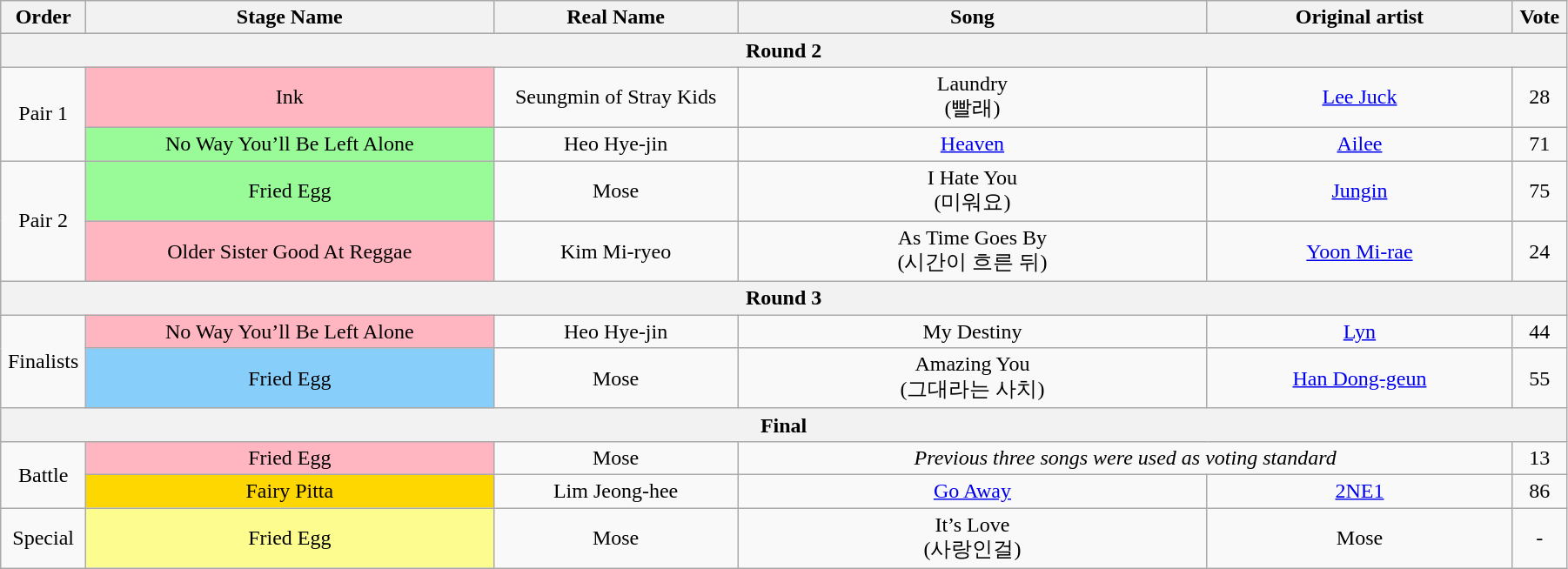<table class="wikitable" style="text-align:center; width:95%;">
<tr>
<th style="width:1%">Order</th>
<th style="width:20%;">Stage Name</th>
<th style="width:12%">Real Name</th>
<th style="width:23%;">Song</th>
<th style="width:15%;">Original artist</th>
<th style="width:1%;">Vote</th>
</tr>
<tr>
<th colspan=6>Round 2</th>
</tr>
<tr>
<td rowspan=2>Pair 1</td>
<td bgcolor="lightpink">Ink</td>
<td>Seungmin of Stray Kids</td>
<td>Laundry<br>(빨래)</td>
<td><a href='#'>Lee Juck</a></td>
<td>28</td>
</tr>
<tr>
<td bgcolor="palegreen">No Way You’ll Be Left Alone</td>
<td>Heo Hye-jin</td>
<td><a href='#'>Heaven</a></td>
<td><a href='#'>Ailee</a></td>
<td>71</td>
</tr>
<tr>
<td rowspan=2>Pair 2</td>
<td bgcolor="palegreen">Fried Egg</td>
<td>Mose</td>
<td>I Hate You<br>(미워요)</td>
<td><a href='#'>Jungin</a></td>
<td>75</td>
</tr>
<tr>
<td bgcolor="lightpink">Older Sister Good At Reggae</td>
<td>Kim Mi-ryeo</td>
<td>As Time Goes By<br>(시간이 흐른 뒤)</td>
<td><a href='#'>Yoon Mi-rae</a></td>
<td>24</td>
</tr>
<tr>
<th colspan=6>Round 3</th>
</tr>
<tr>
<td rowspan=2>Finalists</td>
<td bgcolor="lightpink">No Way You’ll Be Left Alone</td>
<td>Heo Hye-jin</td>
<td>My Destiny</td>
<td><a href='#'>Lyn</a></td>
<td>44</td>
</tr>
<tr>
<td bgcolor="lightskyblue">Fried Egg</td>
<td>Mose</td>
<td>Amazing You<br>(그대라는 사치)</td>
<td><a href='#'>Han Dong-geun</a></td>
<td>55</td>
</tr>
<tr>
<th colspan=6>Final</th>
</tr>
<tr>
<td rowspan=2>Battle</td>
<td bgcolor="lightpink">Fried Egg</td>
<td>Mose</td>
<td colspan=2><em>Previous three songs were used as voting standard</em></td>
<td>13</td>
</tr>
<tr>
<td bgcolor="gold">Fairy Pitta</td>
<td>Lim Jeong-hee</td>
<td><a href='#'>Go Away</a></td>
<td><a href='#'>2NE1</a></td>
<td>86</td>
</tr>
<tr>
<td>Special</td>
<td bgcolor="#FDFC8F">Fried Egg</td>
<td>Mose</td>
<td>It’s Love<br>(사랑인걸)</td>
<td>Mose</td>
<td>-</td>
</tr>
</table>
